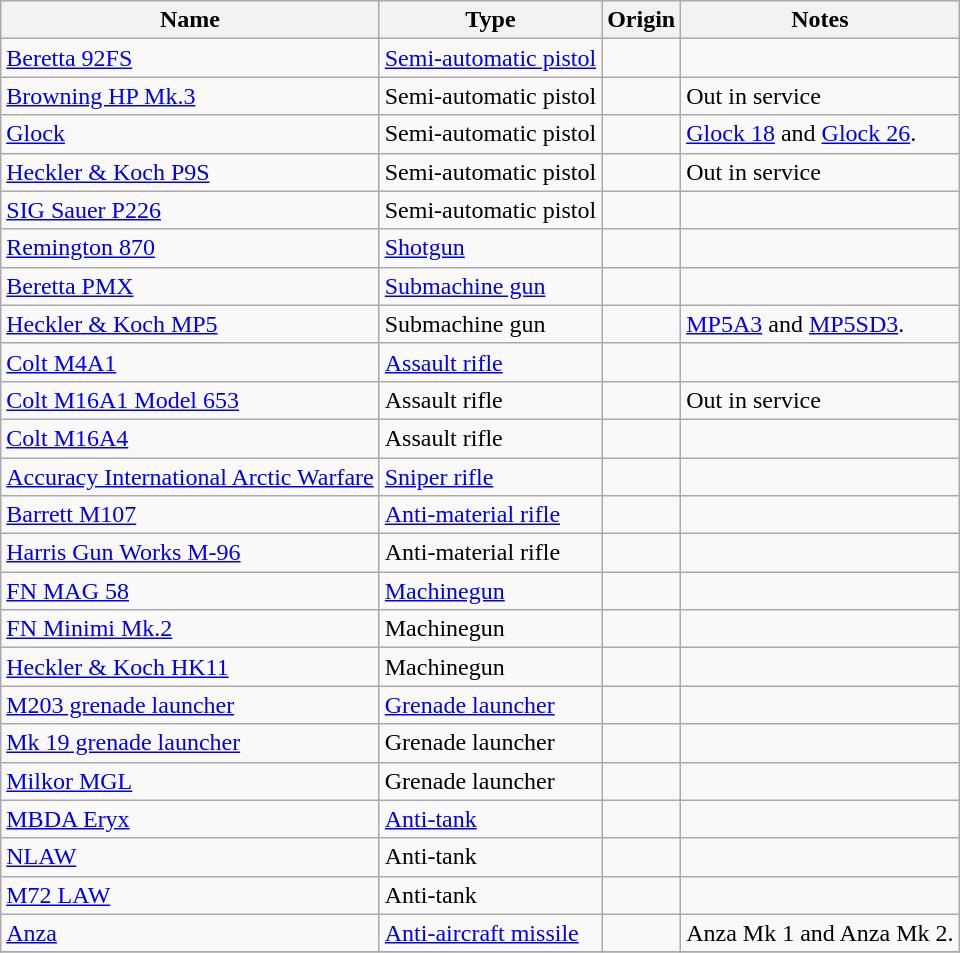<table class="wikitable" ; text-align:"center;">
<tr>
<th>Name</th>
<th>Type</th>
<th>Origin</th>
<th>Notes</th>
</tr>
<tr>
<td><a href='#'>Beretta 92FS</a></td>
<td><a href='#'>Semi-automatic pistol</a></td>
<td></td>
<td></td>
</tr>
<tr>
<td><a href='#'>Browning HP Mk.3</a></td>
<td>Semi-automatic pistol</td>
<td></td>
<td>Out in service</td>
</tr>
<tr>
<td><a href='#'>Glock</a></td>
<td>Semi-automatic pistol</td>
<td></td>
<td><a href='#'>Glock 18</a> and <a href='#'>Glock 26</a>.</td>
</tr>
<tr>
<td><a href='#'>Heckler & Koch P9S</a></td>
<td>Semi-automatic pistol</td>
<td></td>
<td>Out in service</td>
</tr>
<tr>
<td><a href='#'>SIG Sauer P226</a></td>
<td>Semi-automatic pistol</td>
<td></td>
<td></td>
</tr>
<tr>
<td><a href='#'>Remington 870</a></td>
<td><a href='#'>Shotgun</a></td>
<td></td>
<td></td>
</tr>
<tr>
<td><a href='#'>Beretta PMX</a></td>
<td><a href='#'>Submachine gun</a></td>
<td></td>
<td></td>
</tr>
<tr>
<td><a href='#'>Heckler & Koch MP5</a></td>
<td>Submachine gun</td>
<td></td>
<td><a href='#'>MP5A3</a> and <a href='#'>MP5SD3</a>.</td>
</tr>
<tr>
<td><a href='#'>Colt M4A1</a></td>
<td><a href='#'>Assault rifle</a></td>
<td></td>
<td></td>
</tr>
<tr>
<td><a href='#'>Colt M16A1 Model 653</a></td>
<td>Assault rifle</td>
<td></td>
<td>Out in service</td>
</tr>
<tr>
<td><a href='#'>Colt M16A4</a></td>
<td>Assault rifle</td>
<td></td>
<td></td>
</tr>
<tr>
<td><a href='#'>Accuracy International Arctic Warfare</a></td>
<td><a href='#'>Sniper rifle</a></td>
<td></td>
<td></td>
</tr>
<tr>
<td><a href='#'>Barrett M107</a></td>
<td><a href='#'>Anti-material rifle</a></td>
<td></td>
<td></td>
</tr>
<tr>
<td><a href='#'>Harris Gun Works M-96</a></td>
<td>Anti-material rifle</td>
<td></td>
<td></td>
</tr>
<tr>
<td><a href='#'>FN MAG 58</a></td>
<td><a href='#'>Machinegun</a></td>
<td></td>
<td></td>
</tr>
<tr>
<td><a href='#'>FN Minimi Mk.2</a></td>
<td>Machinegun</td>
<td></td>
<td></td>
</tr>
<tr>
<td><a href='#'>Heckler & Koch HK11</a></td>
<td>Machinegun</td>
<td></td>
<td></td>
</tr>
<tr>
<td><a href='#'>M203 grenade launcher</a></td>
<td><a href='#'>Grenade launcher</a></td>
<td></td>
<td></td>
</tr>
<tr>
<td><a href='#'>Mk 19 grenade launcher</a></td>
<td>Grenade launcher</td>
<td></td>
<td></td>
</tr>
<tr>
<td><a href='#'>Milkor MGL</a></td>
<td>Grenade launcher</td>
<td></td>
<td></td>
</tr>
<tr>
<td><a href='#'>MBDA Eryx</a></td>
<td><a href='#'>Anti-tank</a></td>
<td></td>
<td></td>
</tr>
<tr>
<td><a href='#'>NLAW</a></td>
<td>Anti-tank</td>
<td></td>
<td></td>
</tr>
<tr>
<td><a href='#'>M72 LAW</a></td>
<td>Anti-tank</td>
<td></td>
<td></td>
</tr>
<tr>
<td><a href='#'>Anza</a></td>
<td><a href='#'>Anti-aircraft missile</a></td>
<td></td>
<td>Anza Mk 1 and Anza Mk 2.</td>
</tr>
<tr>
</tr>
</table>
